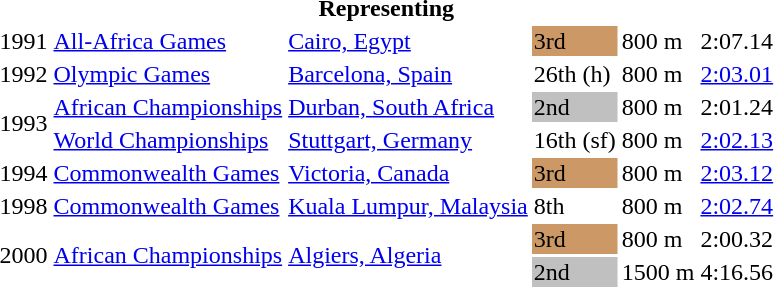<table>
<tr>
<th colspan="6">Representing </th>
</tr>
<tr>
<td>1991</td>
<td><a href='#'>All-Africa Games</a></td>
<td><a href='#'>Cairo, Egypt</a></td>
<td bgcolor=cc9966>3rd</td>
<td>800 m</td>
<td>2:07.14</td>
</tr>
<tr>
<td>1992</td>
<td><a href='#'>Olympic Games</a></td>
<td><a href='#'>Barcelona, Spain</a></td>
<td>26th (h)</td>
<td>800 m</td>
<td><a href='#'>2:03.01</a></td>
</tr>
<tr>
<td rowspan=2>1993</td>
<td><a href='#'>African Championships</a></td>
<td><a href='#'>Durban, South Africa</a></td>
<td bgcolor=silver>2nd</td>
<td>800 m</td>
<td>2:01.24</td>
</tr>
<tr>
<td><a href='#'>World Championships</a></td>
<td><a href='#'>Stuttgart, Germany</a></td>
<td>16th (sf)</td>
<td>800 m</td>
<td><a href='#'>2:02.13</a></td>
</tr>
<tr>
<td>1994</td>
<td><a href='#'>Commonwealth Games</a></td>
<td><a href='#'>Victoria, Canada</a></td>
<td bgcolor=cc9966>3rd</td>
<td>800 m</td>
<td><a href='#'>2:03.12</a></td>
</tr>
<tr>
<td>1998</td>
<td><a href='#'>Commonwealth Games</a></td>
<td><a href='#'>Kuala Lumpur, Malaysia</a></td>
<td>8th</td>
<td>800 m</td>
<td><a href='#'>2:02.74</a></td>
</tr>
<tr>
<td rowspan=2>2000</td>
<td rowspan=2><a href='#'>African Championships</a></td>
<td rowspan=2><a href='#'>Algiers, Algeria</a></td>
<td bgcolor=cc9966>3rd</td>
<td>800 m</td>
<td>2:00.32</td>
</tr>
<tr>
<td bgcolor=silver>2nd</td>
<td>1500 m</td>
<td>4:16.56</td>
</tr>
</table>
